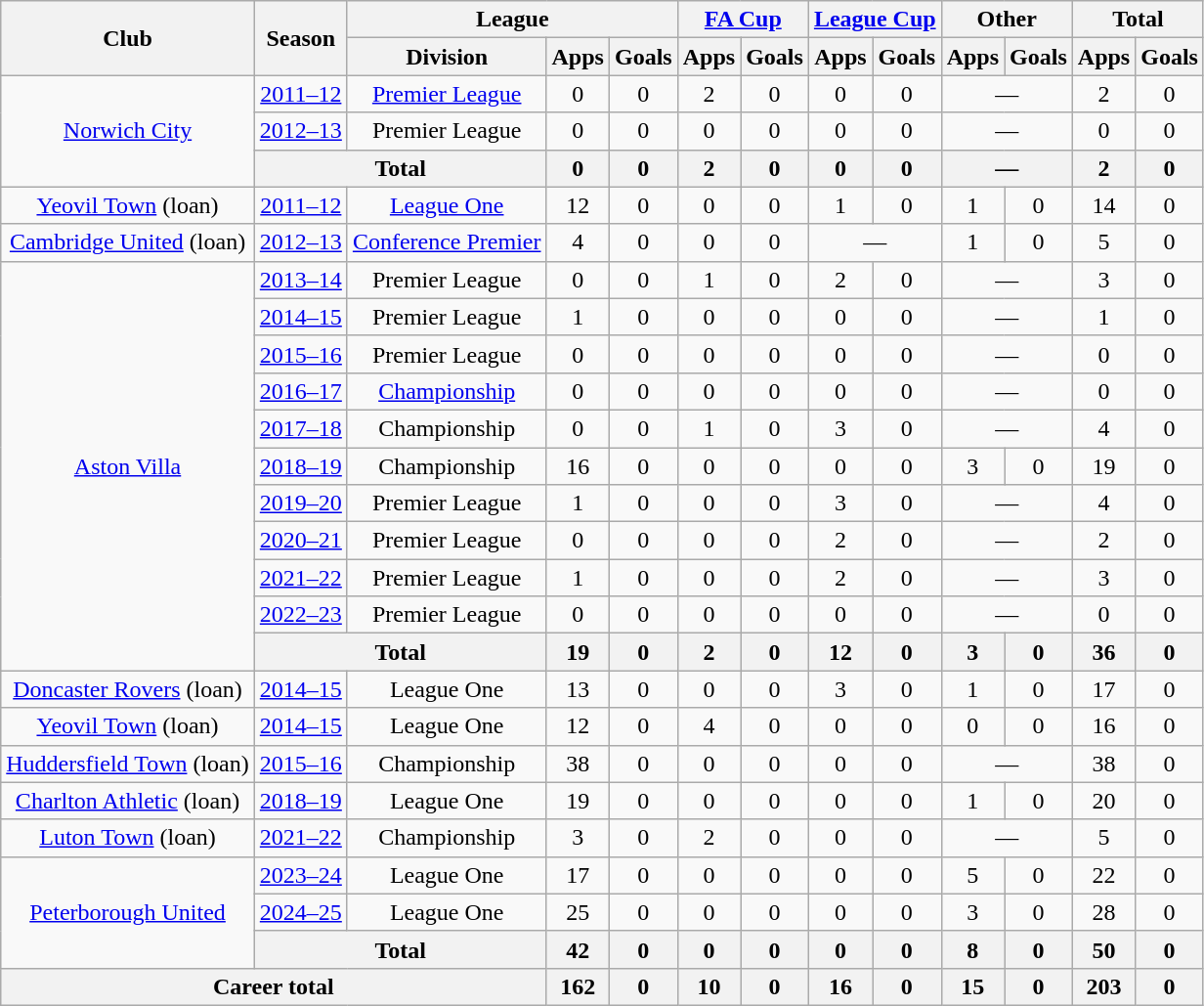<table class="wikitable" style="text-align:center">
<tr>
<th rowspan="2">Club</th>
<th rowspan="2">Season</th>
<th colspan="3">League</th>
<th colspan="2"><a href='#'>FA Cup</a></th>
<th colspan="2"><a href='#'>League Cup</a></th>
<th colspan="2">Other</th>
<th colspan="2">Total</th>
</tr>
<tr>
<th>Division</th>
<th>Apps</th>
<th>Goals</th>
<th>Apps</th>
<th>Goals</th>
<th>Apps</th>
<th>Goals</th>
<th>Apps</th>
<th>Goals</th>
<th>Apps</th>
<th>Goals</th>
</tr>
<tr>
<td rowspan=3><a href='#'>Norwich City</a></td>
<td><a href='#'>2011–12</a></td>
<td><a href='#'>Premier League</a></td>
<td>0</td>
<td>0</td>
<td>2</td>
<td>0</td>
<td>0</td>
<td>0</td>
<td colspan="2">—</td>
<td>2</td>
<td>0</td>
</tr>
<tr>
<td><a href='#'>2012–13</a></td>
<td>Premier League</td>
<td>0</td>
<td>0</td>
<td>0</td>
<td>0</td>
<td>0</td>
<td>0</td>
<td colspan="2">—</td>
<td>0</td>
<td>0</td>
</tr>
<tr>
<th colspan=2>Total</th>
<th>0</th>
<th>0</th>
<th>2</th>
<th>0</th>
<th>0</th>
<th>0</th>
<th colspan="2">—</th>
<th>2</th>
<th>0</th>
</tr>
<tr>
<td><a href='#'>Yeovil Town</a> (loan)</td>
<td><a href='#'>2011–12</a></td>
<td><a href='#'>League One</a></td>
<td>12</td>
<td>0</td>
<td>0</td>
<td>0</td>
<td>1</td>
<td>0</td>
<td>1</td>
<td>0</td>
<td>14</td>
<td>0</td>
</tr>
<tr>
<td><a href='#'>Cambridge United</a> (loan)</td>
<td><a href='#'>2012–13</a></td>
<td><a href='#'>Conference Premier</a></td>
<td>4</td>
<td>0</td>
<td>0</td>
<td>0</td>
<td colspan="2">—</td>
<td>1</td>
<td>0</td>
<td>5</td>
<td>0</td>
</tr>
<tr>
<td rowspan="11"><a href='#'>Aston Villa</a></td>
<td><a href='#'>2013–14</a></td>
<td>Premier League</td>
<td>0</td>
<td>0</td>
<td>1</td>
<td>0</td>
<td>2</td>
<td>0</td>
<td colspan="2">—</td>
<td>3</td>
<td>0</td>
</tr>
<tr>
<td><a href='#'>2014–15</a></td>
<td>Premier League</td>
<td>1</td>
<td>0</td>
<td>0</td>
<td>0</td>
<td>0</td>
<td>0</td>
<td colspan="2">—</td>
<td>1</td>
<td>0</td>
</tr>
<tr>
<td><a href='#'>2015–16</a></td>
<td>Premier League</td>
<td>0</td>
<td>0</td>
<td>0</td>
<td>0</td>
<td>0</td>
<td>0</td>
<td colspan="2">—</td>
<td>0</td>
<td>0</td>
</tr>
<tr>
<td><a href='#'>2016–17</a></td>
<td><a href='#'>Championship</a></td>
<td>0</td>
<td>0</td>
<td>0</td>
<td>0</td>
<td>0</td>
<td>0</td>
<td colspan="2">—</td>
<td>0</td>
<td>0</td>
</tr>
<tr>
<td><a href='#'>2017–18</a></td>
<td>Championship</td>
<td>0</td>
<td>0</td>
<td>1</td>
<td>0</td>
<td>3</td>
<td>0</td>
<td colspan="2">—</td>
<td>4</td>
<td>0</td>
</tr>
<tr>
<td><a href='#'>2018–19</a></td>
<td>Championship</td>
<td>16</td>
<td>0</td>
<td>0</td>
<td>0</td>
<td>0</td>
<td>0</td>
<td>3</td>
<td>0</td>
<td>19</td>
<td>0</td>
</tr>
<tr>
<td><a href='#'>2019–20</a></td>
<td>Premier League</td>
<td>1</td>
<td>0</td>
<td>0</td>
<td>0</td>
<td>3</td>
<td>0</td>
<td colspan="2">—</td>
<td>4</td>
<td>0</td>
</tr>
<tr>
<td><a href='#'>2020–21</a></td>
<td>Premier League</td>
<td>0</td>
<td>0</td>
<td>0</td>
<td>0</td>
<td>2</td>
<td>0</td>
<td colspan="2">—</td>
<td>2</td>
<td>0</td>
</tr>
<tr>
<td><a href='#'>2021–22</a></td>
<td>Premier League</td>
<td>1</td>
<td>0</td>
<td>0</td>
<td>0</td>
<td>2</td>
<td>0</td>
<td colspan="2">—</td>
<td>3</td>
<td>0</td>
</tr>
<tr>
<td><a href='#'>2022–23</a></td>
<td>Premier League</td>
<td>0</td>
<td>0</td>
<td>0</td>
<td>0</td>
<td>0</td>
<td>0</td>
<td colspan="2">—</td>
<td>0</td>
<td>0</td>
</tr>
<tr>
<th colspan="2">Total</th>
<th>19</th>
<th>0</th>
<th>2</th>
<th>0</th>
<th>12</th>
<th>0</th>
<th>3</th>
<th>0</th>
<th>36</th>
<th>0</th>
</tr>
<tr>
<td><a href='#'>Doncaster Rovers</a> (loan)</td>
<td><a href='#'>2014–15</a></td>
<td>League One</td>
<td>13</td>
<td>0</td>
<td>0</td>
<td>0</td>
<td>3</td>
<td>0</td>
<td>1</td>
<td>0</td>
<td>17</td>
<td>0</td>
</tr>
<tr>
<td><a href='#'>Yeovil Town</a> (loan)</td>
<td><a href='#'>2014–15</a></td>
<td>League One</td>
<td>12</td>
<td>0</td>
<td>4</td>
<td>0</td>
<td>0</td>
<td>0</td>
<td>0</td>
<td>0</td>
<td>16</td>
<td>0</td>
</tr>
<tr>
<td><a href='#'>Huddersfield Town</a> (loan)</td>
<td><a href='#'>2015–16</a></td>
<td>Championship</td>
<td>38</td>
<td>0</td>
<td>0</td>
<td>0</td>
<td>0</td>
<td>0</td>
<td colspan="2">—</td>
<td>38</td>
<td>0</td>
</tr>
<tr>
<td><a href='#'>Charlton Athletic</a> (loan)</td>
<td><a href='#'>2018–19</a></td>
<td>League One</td>
<td>19</td>
<td>0</td>
<td>0</td>
<td>0</td>
<td>0</td>
<td>0</td>
<td>1</td>
<td>0</td>
<td>20</td>
<td>0</td>
</tr>
<tr>
<td><a href='#'>Luton Town</a> (loan)</td>
<td><a href='#'>2021–22</a></td>
<td>Championship</td>
<td>3</td>
<td>0</td>
<td>2</td>
<td>0</td>
<td>0</td>
<td>0</td>
<td colspan="2">—</td>
<td>5</td>
<td>0</td>
</tr>
<tr>
<td rowspan=3><a href='#'>Peterborough United</a></td>
<td><a href='#'>2023–24</a></td>
<td>League One</td>
<td>17</td>
<td>0</td>
<td>0</td>
<td>0</td>
<td>0</td>
<td>0</td>
<td>5</td>
<td>0</td>
<td>22</td>
<td>0</td>
</tr>
<tr>
<td><a href='#'>2024–25</a></td>
<td>League One</td>
<td>25</td>
<td>0</td>
<td>0</td>
<td>0</td>
<td>0</td>
<td>0</td>
<td>3</td>
<td>0</td>
<td>28</td>
<td>0</td>
</tr>
<tr>
<th colspan=2>Total</th>
<th>42</th>
<th>0</th>
<th>0</th>
<th>0</th>
<th>0</th>
<th>0</th>
<th>8</th>
<th>0</th>
<th>50</th>
<th>0</th>
</tr>
<tr>
<th colspan="3">Career total</th>
<th>162</th>
<th>0</th>
<th>10</th>
<th>0</th>
<th>16</th>
<th>0</th>
<th>15</th>
<th>0</th>
<th>203</th>
<th>0</th>
</tr>
</table>
